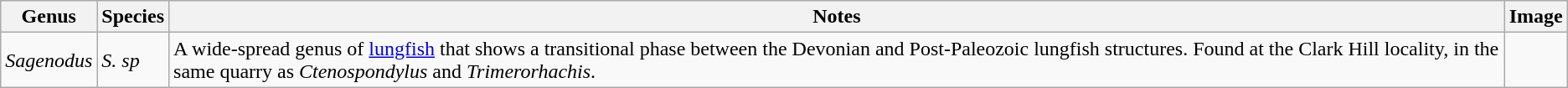<table class="wikitable">
<tr>
<th>Genus</th>
<th>Species</th>
<th>Notes</th>
<th>Image</th>
</tr>
<tr>
<td><em>Sagenodus</em></td>
<td><em>S. sp</em></td>
<td>A wide-spread genus of <a href='#'>lungfish</a> that shows a transitional phase between the Devonian and Post-Paleozoic lungfish structures. Found at the Clark Hill locality, in the same quarry as <em>Ctenospondylus</em> and <em>Trimerorhachis</em>.</td>
<td></td>
</tr>
</table>
